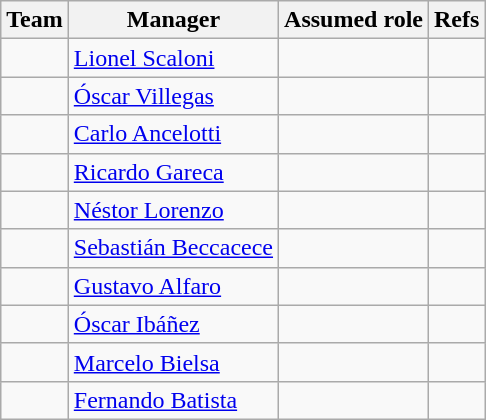<table class="wikitable sortable">
<tr>
<th>Team</th>
<th>Manager</th>
<th>Assumed role</th>
<th class=unsortable>Refs</th>
</tr>
<tr>
<td></td>
<td data-sort-value="Scaloni"> <a href='#'>Lionel Scaloni</a></td>
<td></td>
<td align=center></td>
</tr>
<tr>
<td></td>
<td data-sort-value="Villegas"> <a href='#'>Óscar Villegas</a></td>
<td></td>
<td align=center></td>
</tr>
<tr>
<td></td>
<td data-sort-value="Ancelotti"> <a href='#'>Carlo Ancelotti</a></td>
<td></td>
<td align=center></td>
</tr>
<tr>
<td></td>
<td data-sort-value="Gareca"> <a href='#'>Ricardo Gareca</a></td>
<td></td>
<td align=center></td>
</tr>
<tr>
<td></td>
<td data-sort-value="Lorenzo"> <a href='#'>Néstor Lorenzo</a></td>
<td></td>
<td align=center></td>
</tr>
<tr>
<td></td>
<td data-sort-value="Beccacece"> <a href='#'>Sebastián Beccacece</a></td>
<td></td>
<td align=center></td>
</tr>
<tr>
<td></td>
<td data-sort-value="Alfaro"> <a href='#'>Gustavo Alfaro</a></td>
<td></td>
<td align=center></td>
</tr>
<tr>
<td></td>
<td data-sort-value="Ibáñez"> <a href='#'>Óscar Ibáñez</a></td>
<td></td>
<td align=center></td>
</tr>
<tr>
<td></td>
<td data-sort-value="Bielsa"> <a href='#'>Marcelo Bielsa</a></td>
<td></td>
<td align=center></td>
</tr>
<tr>
<td></td>
<td data-sort-value="Batista"> <a href='#'>Fernando Batista</a></td>
<td></td>
<td align=center></td>
</tr>
</table>
